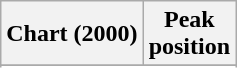<table class="wikitable sortable plainrowheaders" style="text-align:center">
<tr>
<th scope="col">Chart (2000)</th>
<th scope="col">Peak<br> position</th>
</tr>
<tr>
</tr>
<tr>
</tr>
</table>
